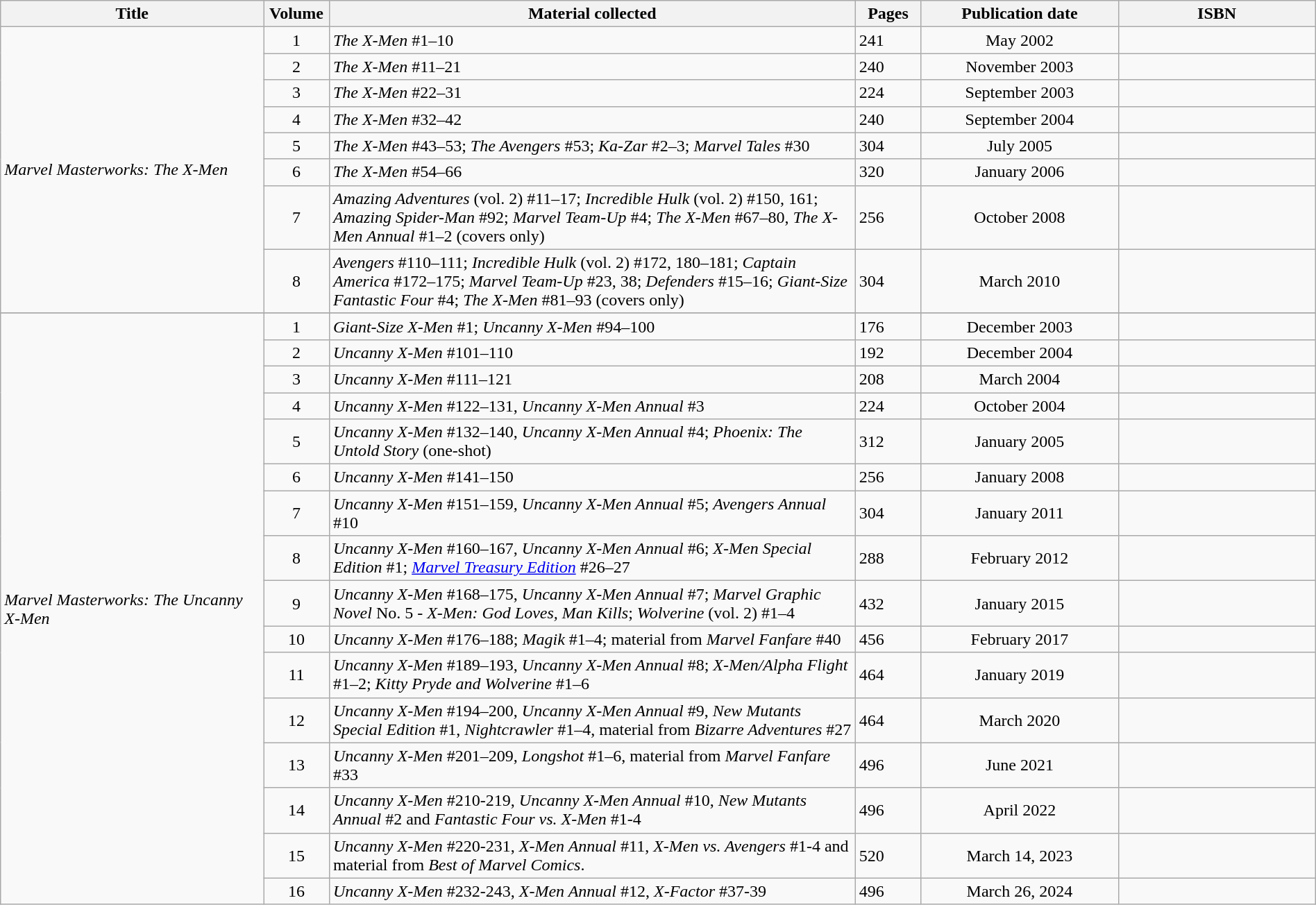<table class="wikitable" width="100%">
<tr>
<th width=20%>Title</th>
<th width=5%>Volume</th>
<th width=40%>Material collected</th>
<th width=5%>Pages</th>
<th width=15%>Publication date</th>
<th width=15%>ISBN</th>
</tr>
<tr>
<td rowspan="8"><em>Marvel Masterworks: The X-Men</em></td>
<td align="center">1</td>
<td><em>The X-Men</em> #1–10</td>
<td>241</td>
<td align="center">May 2002</td>
<td align="center"></td>
</tr>
<tr>
<td align="center">2</td>
<td><em>The X-Men</em> #11–21</td>
<td>240</td>
<td align="center">November 2003</td>
<td align="center"></td>
</tr>
<tr>
<td align="center">3</td>
<td><em>The X-Men</em> #22–31</td>
<td>224</td>
<td align="center">September 2003</td>
<td align="center"></td>
</tr>
<tr>
<td align="center">4</td>
<td><em>The X-Men</em> #32–42</td>
<td>240</td>
<td align="center">September 2004</td>
<td align="center"></td>
</tr>
<tr>
<td align="center">5</td>
<td><em>The X-Men</em> #43–53; <em>The Avengers</em> #53; <em>Ka-Zar</em> #2–3; <em>Marvel Tales</em> #30</td>
<td>304</td>
<td align="center">July 2005</td>
<td align="center"></td>
</tr>
<tr>
<td align="center">6</td>
<td><em>The X-Men</em> #54–66</td>
<td>320</td>
<td align="center">January 2006</td>
<td align="center"></td>
</tr>
<tr>
<td align="center">7</td>
<td><em>Amazing Adventures</em> (vol. 2) #11–17; <em>Incredible Hulk</em> (vol. 2) #150, 161; <em>Amazing Spider-Man</em> #92; <em>Marvel Team-Up</em> #4; <em>The X-Men</em> #67–80, <em>The X-Men Annual</em> #1–2 (covers only)</td>
<td>256</td>
<td align="center">October 2008</td>
<td align="center"></td>
</tr>
<tr>
<td align="center">8</td>
<td><em>Avengers</em> #110–111; <em>Incredible Hulk</em> (vol. 2) #172, 180–181; <em>Captain America</em> #172–175; <em>Marvel Team-Up</em> #23, 38; <em>Defenders</em> #15–16; <em>Giant-Size Fantastic Four</em> #4; <em>The X-Men</em> #81–93 (covers only)</td>
<td>304</td>
<td align="center">March 2010</td>
<td align="center"></td>
</tr>
<tr>
</tr>
<tr>
<td rowspan="16"><em>Marvel Masterworks: The Uncanny X-Men</em></td>
<td align="center">1</td>
<td><em>Giant-Size X-Men</em> #1; <em>Uncanny X-Men</em> #94–100</td>
<td>176</td>
<td align="center">December 2003</td>
<td align="center"></td>
</tr>
<tr>
<td align="center">2</td>
<td><em>Uncanny X-Men</em> #101–110</td>
<td>192</td>
<td align="center">December 2004</td>
<td align="center"></td>
</tr>
<tr>
<td align="center">3</td>
<td><em>Uncanny X-Men</em> #111–121</td>
<td>208</td>
<td align="center">March 2004</td>
<td align="center"></td>
</tr>
<tr>
<td align="center">4</td>
<td><em>Uncanny X-Men</em> #122–131, <em>Uncanny X-Men Annual</em> #3</td>
<td>224</td>
<td align="center">October 2004</td>
<td align="center"></td>
</tr>
<tr>
<td align="center">5</td>
<td><em>Uncanny X-Men</em> #132–140, <em>Uncanny X-Men Annual</em> #4; <em>Phoenix: The Untold Story</em> (one-shot)</td>
<td>312</td>
<td align="center">January 2005</td>
<td align="center"></td>
</tr>
<tr>
<td align="center">6</td>
<td><em>Uncanny X-Men</em> #141–150</td>
<td>256</td>
<td align="center">January 2008</td>
<td align="center"></td>
</tr>
<tr>
<td align="center">7</td>
<td><em>Uncanny X-Men</em> #151–159, <em>Uncanny X-Men Annual</em> #5; <em>Avengers Annual</em> #10</td>
<td>304</td>
<td align="center">January 2011</td>
<td align="center"></td>
</tr>
<tr>
<td align="center">8</td>
<td><em>Uncanny X-Men</em> #160–167, <em>Uncanny X-Men Annual</em> #6; <em>X-Men Special Edition</em> #1; <em><a href='#'>Marvel Treasury Edition</a></em> #26–27</td>
<td>288</td>
<td align="center">February 2012</td>
<td align="center"></td>
</tr>
<tr>
<td align="center">9</td>
<td><em>Uncanny X-Men</em> #168–175, <em>Uncanny X-Men Annual</em> #7; <em>Marvel Graphic Novel</em> No. 5 - <em>X-Men: God Loves, Man Kills</em>; <em>Wolverine</em> (vol. 2) #1–4</td>
<td>432</td>
<td align="center">January 2015</td>
<td align="center"></td>
</tr>
<tr>
<td align="center">10</td>
<td><em>Uncanny X-Men</em> #176–188; <em>Magik</em> #1–4; material from <em>Marvel Fanfare</em> #40</td>
<td>456</td>
<td align="center">February 2017</td>
<td align="center"></td>
</tr>
<tr>
<td align="center">11</td>
<td><em>Uncanny X-Men</em> #189–193, <em>Uncanny X-Men Annual</em> #8; <em>X-Men/Alpha Flight</em> #1–2; <em>Kitty Pryde and Wolverine</em> #1–6</td>
<td>464</td>
<td align="center">January 2019</td>
<td align="center"></td>
</tr>
<tr>
<td align="center">12</td>
<td><em>Uncanny X-Men</em> #194–200, <em>Uncanny X-Men Annual</em> #9, <em>New Mutants Special Edition</em> #1, <em>Nightcrawler</em> #1–4, material from <em>Bizarre Adventures</em> #27</td>
<td>464</td>
<td align="center">March 2020</td>
<td align="center"></td>
</tr>
<tr>
<td align="center">13</td>
<td><em>Uncanny X-Men</em> #201–209, <em>Longshot</em> #1–6, material from <em>Marvel Fanfare</em> #33</td>
<td>496</td>
<td align="center">June 2021</td>
<td align="center"></td>
</tr>
<tr>
<td align="center">14</td>
<td><em>Uncanny X-Men</em> #210-219, <em>Uncanny X-Men Annual</em> #10, <em>New Mutants Annual</em> #2 and <em>Fantastic Four vs. X-Men</em> #1-4</td>
<td>496</td>
<td align="center">April 2022</td>
<td align="center"></td>
</tr>
<tr>
<td align="center">15</td>
<td><em>Uncanny X-Men</em> #220-231, <em>X-Men Annual</em> #11, <em>X-Men vs. Avengers</em> #1-4 and material from <em>Best of Marvel Comics</em>.</td>
<td>520</td>
<td align="center">March 14, 2023</td>
<td align="center"></td>
</tr>
<tr>
<td align="center">16</td>
<td><em>Uncanny X-Men</em> #232-243, <em>X-Men Annual</em> #12, <em>X-Factor</em> #37-39</td>
<td>496</td>
<td align="center">March 26, 2024</td>
<td align="center"></td>
</tr>
</table>
